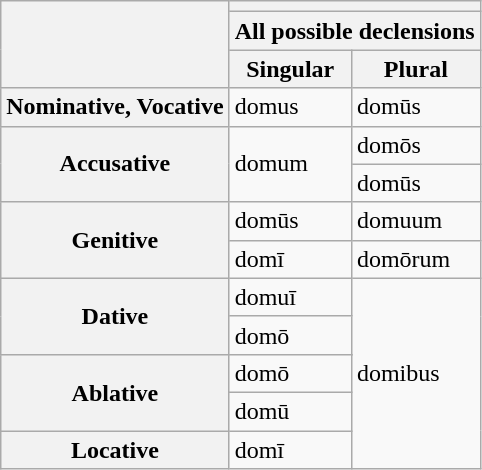<table class="wikitable">
<tr>
<th rowspan="3"></th>
<th colspan="2"> </th>
</tr>
<tr>
<th colspan="2">All possible declensions</th>
</tr>
<tr>
<th>Singular</th>
<th>Plural</th>
</tr>
<tr>
<th>Nominative, Vocative</th>
<td>domus</td>
<td>domūs</td>
</tr>
<tr>
<th rowspan="2">Accusative</th>
<td rowspan="2">domum</td>
<td>domōs</td>
</tr>
<tr>
<td>domūs</td>
</tr>
<tr>
<th rowspan="2">Genitive</th>
<td>domūs</td>
<td>domuum</td>
</tr>
<tr>
<td>domī</td>
<td>domōrum</td>
</tr>
<tr>
<th rowspan="3">Dative</th>
<td>domuī</td>
<td rowspan="6">domibus</td>
</tr>
<tr>
<td>domō</td>
</tr>
<tr>
<td rowspan="2">domō</td>
</tr>
<tr>
<th rowspan="2">Ablative</th>
</tr>
<tr>
<td>domū</td>
</tr>
<tr>
<th>Locative</th>
<td>domī</td>
</tr>
</table>
